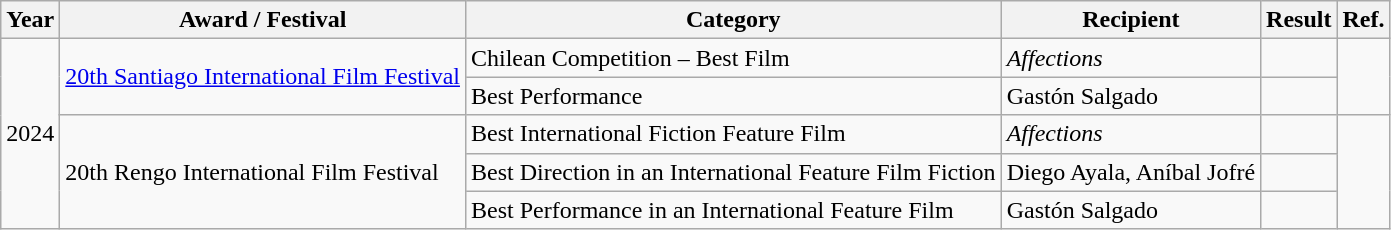<table class="wikitable">
<tr>
<th>Year</th>
<th>Award / Festival</th>
<th>Category</th>
<th>Recipient</th>
<th>Result</th>
<th>Ref.</th>
</tr>
<tr>
<td rowspan="5">2024</td>
<td rowspan="2"><a href='#'>20th Santiago International Film Festival</a></td>
<td>Chilean Competition – Best Film</td>
<td><em>Affections</em></td>
<td></td>
<td rowspan="2"></td>
</tr>
<tr>
<td>Best Performance</td>
<td>Gastón Salgado</td>
<td></td>
</tr>
<tr>
<td rowspan="3">20th Rengo International Film Festival</td>
<td>Best International Fiction Feature Film</td>
<td><em>Affections</em></td>
<td></td>
<td rowspan="3"></td>
</tr>
<tr>
<td>Best Direction in an International Feature Film Fiction</td>
<td>Diego Ayala, Aníbal Jofré</td>
<td></td>
</tr>
<tr>
<td>Best Performance in an International Feature Film</td>
<td>Gastón Salgado</td>
<td></td>
</tr>
</table>
